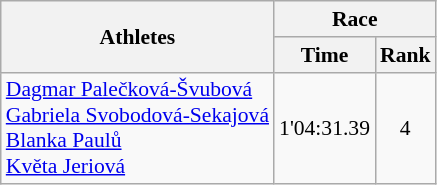<table class="wikitable" border="1" style="font-size:90%">
<tr>
<th rowspan=2>Athletes</th>
<th colspan=2>Race</th>
</tr>
<tr>
<th>Time</th>
<th>Rank</th>
</tr>
<tr>
<td><a href='#'>Dagmar Palečková-Švubová</a><br><a href='#'>Gabriela Svobodová-Sekajová</a><br><a href='#'>Blanka Paulů</a><br><a href='#'>Květa Jeriová</a></td>
<td align=center>1'04:31.39</td>
<td align=center>4</td>
</tr>
</table>
